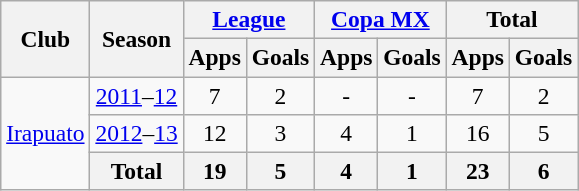<table class="wikitable" style="font-size:98%; text-align: center;">
<tr>
<th rowspan="2">Club</th>
<th rowspan="2">Season</th>
<th colspan="2"><a href='#'>League</a></th>
<th colspan="2"><a href='#'>Copa MX</a></th>
<th colspan="2">Total</th>
</tr>
<tr>
<th>Apps</th>
<th>Goals</th>
<th>Apps</th>
<th>Goals</th>
<th>Apps</th>
<th>Goals</th>
</tr>
<tr>
<td rowspan="5" valign="center"><a href='#'>Irapuato</a></td>
<td><a href='#'>2011</a>–<a href='#'>12</a></td>
<td>7</td>
<td>2</td>
<td>-</td>
<td>-</td>
<td>7</td>
<td>2</td>
</tr>
<tr>
<td><a href='#'>2012</a>–<a href='#'>13</a></td>
<td>12</td>
<td>3</td>
<td>4</td>
<td>1</td>
<td>16</td>
<td>5</td>
</tr>
<tr>
<th>Total</th>
<th>19</th>
<th>5</th>
<th>4</th>
<th>1</th>
<th>23</th>
<th>6</th>
</tr>
</table>
